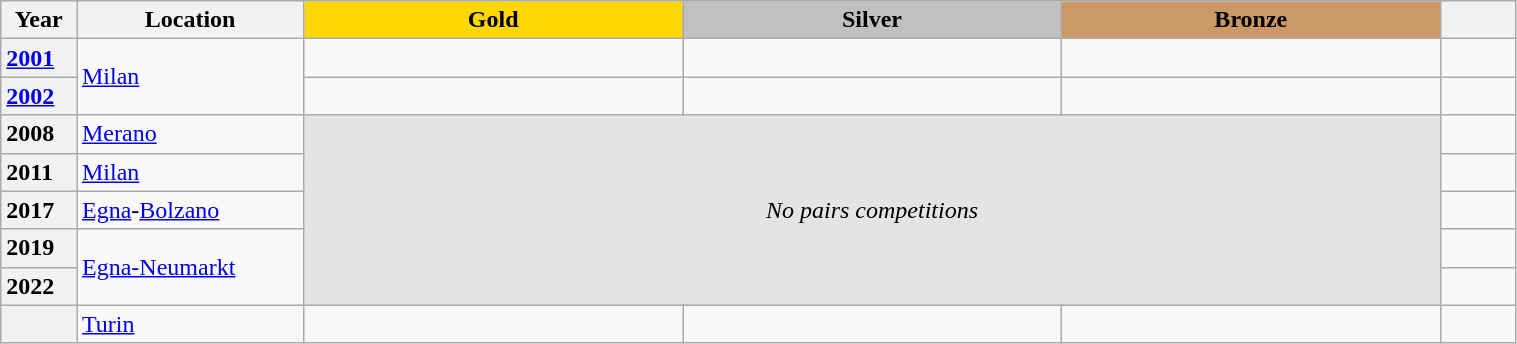<table class="wikitable unsortable" style="text-align:left; width:80%">
<tr>
<th scope="col" style="text-align:center; width:5%">Year</th>
<th scope="col" style="text-align:center; width:15%">Location</th>
<th scope="col" style="text-align:center; width:25%; background:gold">Gold</th>
<th scope="col" style="text-align:center; width:25%; background:silver">Silver</th>
<th scope="col" style="text-align:center; width:25%; background:#c96">Bronze</th>
<th scope="col" style="text-align:center; width:5%"></th>
</tr>
<tr>
<th scope="row" style="text-align:left"><a href='#'>2001</a></th>
<td rowspan="2"><a href='#'>Milan</a></td>
<td></td>
<td></td>
<td></td>
<td></td>
</tr>
<tr>
<th scope="row" style="text-align:left"><a href='#'>2002</a></th>
<td></td>
<td></td>
<td></td>
<td></td>
</tr>
<tr>
<th scope="row" style="text-align:left">2008</th>
<td><a href='#'>Merano</a></td>
<td colspan="3" rowspan="5" align="center" bgcolor="e5e4e2"><em>No pairs competitions</em></td>
<td></td>
</tr>
<tr>
<th scope="row" style="text-align:left">2011</th>
<td><a href='#'>Milan</a></td>
<td></td>
</tr>
<tr>
<th scope="row" style="text-align:left">2017</th>
<td><a href='#'>Egna</a>-<a href='#'>Bolzano</a></td>
<td></td>
</tr>
<tr>
<th scope="row" style="text-align:left">2019</th>
<td rowspan="2"><a href='#'>Egna-Neumarkt</a></td>
<td></td>
</tr>
<tr>
<th scope="row" style="text-align:left">2022</th>
<td></td>
</tr>
<tr>
<th scope="row" style="text-align:left"></th>
<td><a href='#'>Turin</a></td>
<td></td>
<td></td>
<td></td>
<td></td>
</tr>
</table>
